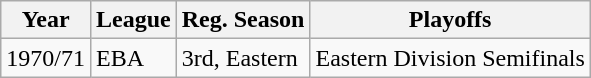<table class="wikitable">
<tr>
<th>Year</th>
<th>League</th>
<th>Reg. Season</th>
<th>Playoffs</th>
</tr>
<tr>
<td>1970/71</td>
<td>EBA</td>
<td>3rd, Eastern</td>
<td>Eastern Division Semifinals</td>
</tr>
</table>
